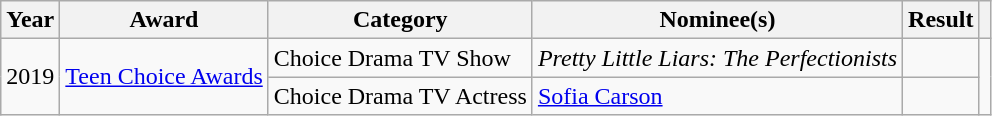<table class="wikitable sortable">
<tr>
<th>Year</th>
<th>Award</th>
<th>Category</th>
<th>Nominee(s)</th>
<th>Result</th>
<th scope="col" class="unsortable"></th>
</tr>
<tr>
<td rowspan="2">2019</td>
<td rowspan="2"><a href='#'>Teen Choice Awards</a></td>
<td>Choice Drama TV Show</td>
<td><em>Pretty Little Liars: The Perfectionists</em></td>
<td></td>
<td rowspan="2" style="text-align:center;"></td>
</tr>
<tr>
<td>Choice Drama TV Actress</td>
<td><a href='#'>Sofia Carson</a></td>
<td></td>
</tr>
</table>
